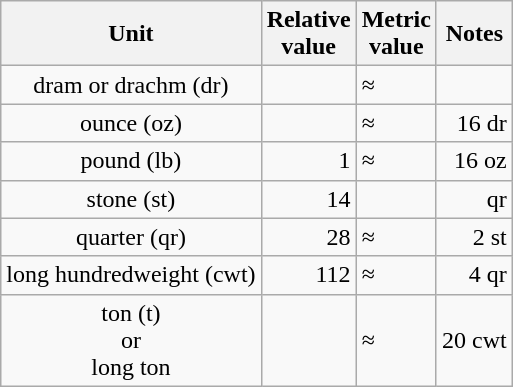<table class="wikitable">
<tr>
<th>Unit</th>
<th>Relative<br>value</th>
<th>Metric<br>value</th>
<th>Notes</th>
</tr>
<tr>
<td align=center>dram or drachm (dr)</td>
<td align=right></td>
<td align=left>≈ </td>
<td align=right></td>
</tr>
<tr>
<td align=center>ounce (oz)</td>
<td align=right></td>
<td align=left>≈ </td>
<td align=right>16 dr</td>
</tr>
<tr>
<td align=center>pound (lb)</td>
<td align=right>1</td>
<td align=left>≈ </td>
<td align=right>16 oz</td>
</tr>
<tr>
<td align=center>stone (st)</td>
<td align=right>14</td>
<td align=left></td>
<td align=right> qr</td>
</tr>
<tr>
<td align=center>quarter (qr)</td>
<td align=right>28</td>
<td align=left>≈ </td>
<td align=right>2 st</td>
</tr>
<tr>
<td align=center>long hundredweight (cwt)</td>
<td align=right>112</td>
<td align=left>≈ </td>
<td align=right>4 qr</td>
</tr>
<tr>
<td align=center>ton (t)<br>or<br>long ton</td>
<td align=right></td>
<td align=left>≈ </td>
<td align=right>20 cwt</td>
</tr>
</table>
